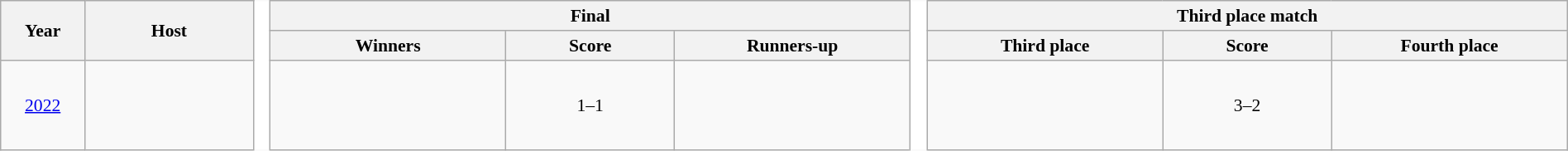<table class="wikitable" style="font-size:90%; text-align:center; width:100%;">
<tr>
<th rowspan="2" width="5%">Year</th>
<th rowspan="2" width="10%">Host</th>
<td rowspan="3" width="1%" style="background-color:#ffffff;border-top-style:hidden;border-bottom-style:hidden;"></td>
<th colspan="3">Final</th>
<td rowspan="3" width="1%" style="background-color:#ffffff;border-top-style:hidden;border-bottom-style:hidden;"></td>
<th colspan="3">Third place match</th>
</tr>
<tr>
<th width="14%">Winners</th>
<th width="10%">Score</th>
<th width="14%">Runners-up</th>
<th width="14%">Third place</th>
<th width="10%">Score</th>
<th width="14%">Fourth place</th>
</tr>
<tr style="height: 5em;">
<td><a href='#'>2022</a></td>
<td align="left"></td>
<td><strong></strong></td>
<td>1–1 </td>
<td></td>
<td></td>
<td>3–2</td>
<td></td>
</tr>
</table>
